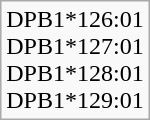<table class="wikitable">
<tr>
<td>DPB1*126:01 <br>DPB1*127:01<br>DPB1*128:01<br>DPB1*129:01</td>
</tr>
</table>
